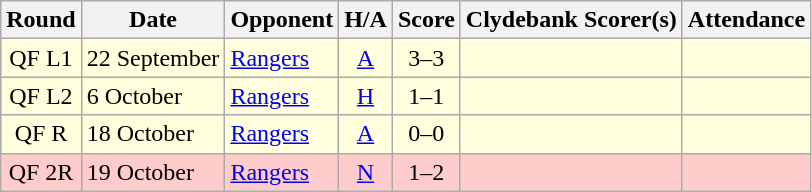<table class="wikitable" style="text-align:center">
<tr>
<th>Round</th>
<th>Date</th>
<th>Opponent</th>
<th>H/A</th>
<th>Score</th>
<th>Clydebank Scorer(s)</th>
<th>Attendance</th>
</tr>
<tr bgcolor=#FFFFDD>
<td>QF L1</td>
<td align=left>22 September</td>
<td align=left><a href='#'>Rangers</a></td>
<td><a href='#'>A</a></td>
<td>3–3</td>
<td align=left></td>
<td></td>
</tr>
<tr bgcolor=#FFFFDD>
<td>QF L2</td>
<td align=left>6 October</td>
<td align=left><a href='#'>Rangers</a></td>
<td><a href='#'>H</a></td>
<td>1–1</td>
<td align=left></td>
<td></td>
</tr>
<tr bgcolor=#FFFFDD>
<td>QF R</td>
<td align=left>18 October</td>
<td align=left><a href='#'>Rangers</a></td>
<td><a href='#'>A</a></td>
<td>0–0</td>
<td align=left></td>
<td></td>
</tr>
<tr bgcolor=#FFCCCC>
<td>QF 2R</td>
<td align=left>19 October</td>
<td align=left><a href='#'>Rangers</a></td>
<td><a href='#'>N</a></td>
<td>1–2</td>
<td align=left></td>
<td></td>
</tr>
</table>
